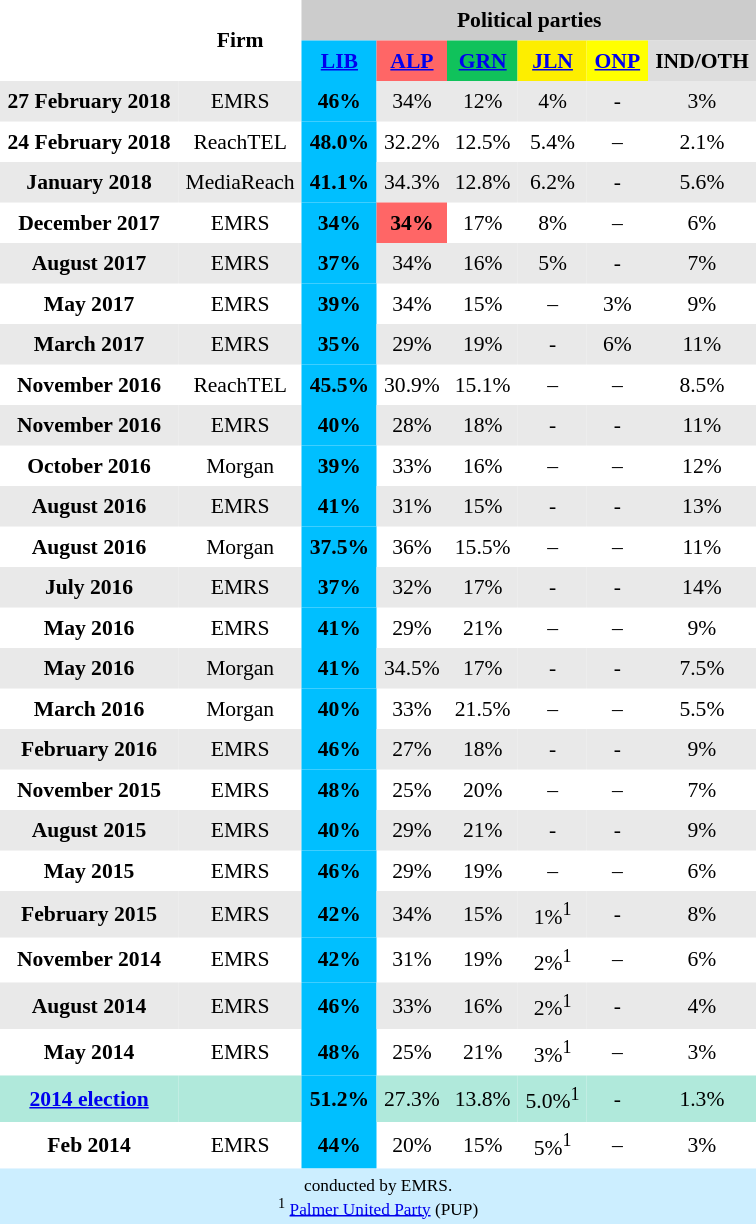<table class="toccolours" cellpadding="5" cellspacing="0" style="float:left; text-align:center; margin-right:.5em; margin-top:.4em; font-size:90%;">
<tr>
</tr>
<tr>
<th></th>
<th rowspan="2">Firm</th>
<th style="background:#ccc;" colspan="7">Political parties</th>
</tr>
<tr>
<th></th>
<th style="background:#00bfff;"><a href='#'>LIB</a></th>
<th style="background:#f66;"><a href='#'>ALP</a></th>
<th style="background:#10c25b;"><a href='#'>GRN</a></th>
<th style="background:#FDEE00;"><a href='#'>JLN</a></th>
<th style="background:#ff0;"><a href='#'>ONP</a></th>
<th style="background:#ddd;">IND/OTH</th>
</tr>
<tr>
<th style="background:#e9e9e9;">27 February 2018</th>
<td style="background:#e9e9e9;">EMRS</td>
<td style="background:#00bfff;"><strong>46%</strong></td>
<td style="background:#e9e9e9;">34%</td>
<td style="background:#e9e9e9;">12%</td>
<td style="background:#e9e9e9;">4%</td>
<td style="background:#e9e9e9;">-</td>
<td style="background:#e9e9e9;">3%</td>
</tr>
<tr>
<th>24 February 2018</th>
<td>ReachTEL</td>
<td style="background:#00bfff;"><strong>48.0%</strong></td>
<td>32.2%</td>
<td>12.5%</td>
<td>5.4%</td>
<td>–</td>
<td>2.1%</td>
</tr>
<tr>
<th style="background:#e9e9e9;">January 2018</th>
<td style="background:#e9e9e9;">MediaReach<br></td>
<td style="background:#00bfff;"><strong>41.1%</strong></td>
<td style="background:#e9e9e9;">34.3%</td>
<td style="background:#e9e9e9;">12.8%</td>
<td style="background:#e9e9e9;">6.2%</td>
<td style="background:#e9e9e9;">-</td>
<td style="background:#e9e9e9;">5.6%</td>
</tr>
<tr>
<th>December 2017</th>
<td>EMRS</td>
<td style="background:#00bfff;"><strong>34%</strong></td>
<td style="background:#f66;"><strong>34%</strong></td>
<td>17%</td>
<td>8%</td>
<td>–</td>
<td>6%</td>
</tr>
<tr>
<th style="background:#e9e9e9;">August 2017</th>
<td style="background:#e9e9e9;">EMRS</td>
<td style="background:#00bfff;"><strong>37%</strong></td>
<td style="background:#e9e9e9;">34%</td>
<td style="background:#e9e9e9;">16%</td>
<td style="background:#e9e9e9;">5%</td>
<td style="background:#e9e9e9;">-</td>
<td style="background:#e9e9e9;">7%</td>
</tr>
<tr>
<th>May 2017</th>
<td>EMRS</td>
<td style="background:#00bfff;"><strong>39%</strong></td>
<td>34%</td>
<td>15%</td>
<td>–</td>
<td>3%</td>
<td>9%</td>
</tr>
<tr>
<th style="background:#e9e9e9;">March 2017</th>
<td style="background:#e9e9e9;">EMRS</td>
<td style="background:#00bfff;"><strong>35%</strong></td>
<td style="background:#e9e9e9;">29%</td>
<td style="background:#e9e9e9;">19%</td>
<td style="background:#e9e9e9;">-</td>
<td style="background:#e9e9e9;">6%</td>
<td style="background:#e9e9e9;">11%</td>
</tr>
<tr>
<th>November 2016</th>
<td>ReachTEL</td>
<td style="background:#00bfff;"><strong>45.5%</strong></td>
<td>30.9%</td>
<td>15.1%</td>
<td>–</td>
<td>–</td>
<td>8.5%</td>
</tr>
<tr>
<th style="background:#e9e9e9;">November 2016</th>
<td style="background:#e9e9e9;">EMRS</td>
<td style="background:#00bfff;"><strong>40%</strong></td>
<td style="background:#e9e9e9;">28%</td>
<td style="background:#e9e9e9;">18%</td>
<td style="background:#e9e9e9;">-</td>
<td style="background:#e9e9e9;">-</td>
<td style="background:#e9e9e9;">11%</td>
</tr>
<tr>
<th>October 2016</th>
<td>Morgan</td>
<td style="background:#00bfff;"><strong>39%</strong></td>
<td>33%</td>
<td>16%</td>
<td>–</td>
<td>–</td>
<td>12%</td>
</tr>
<tr>
<th style="background:#e9e9e9;">August 2016</th>
<td style="background:#e9e9e9;">EMRS</td>
<td style="background:#00bfff;"><strong>41%</strong></td>
<td style="background:#e9e9e9;">31%</td>
<td style="background:#e9e9e9;">15%</td>
<td style="background:#e9e9e9;">-</td>
<td style="background:#e9e9e9;">-</td>
<td style="background:#e9e9e9;">13%</td>
</tr>
<tr>
<th>August 2016</th>
<td>Morgan</td>
<td style="background:#00bfff;"><strong>37.5%</strong></td>
<td>36%</td>
<td>15.5%</td>
<td>–</td>
<td>–</td>
<td>11%</td>
</tr>
<tr>
<th style="background:#e9e9e9;">July 2016</th>
<td style="background:#e9e9e9;">EMRS</td>
<td style="background:#00bfff;"><strong>37%</strong></td>
<td style="background:#e9e9e9;">32%</td>
<td style="background:#e9e9e9;">17%</td>
<td style="background:#e9e9e9;">-</td>
<td style="background:#e9e9e9;">-</td>
<td style="background:#e9e9e9;">14%</td>
</tr>
<tr>
<th>May 2016</th>
<td>EMRS</td>
<td style="background:#00bfff;"><strong>41%</strong></td>
<td>29%</td>
<td>21%</td>
<td>–</td>
<td>–</td>
<td>9%</td>
</tr>
<tr>
<th style="background:#e9e9e9;">May 2016</th>
<td style="background:#e9e9e9;">Morgan</td>
<td style="background:#00bfff;"><strong>41%</strong></td>
<td style="background:#e9e9e9;">34.5%</td>
<td style="background:#e9e9e9;">17%</td>
<td style="background:#e9e9e9;">-</td>
<td style="background:#e9e9e9;">-</td>
<td style="background:#e9e9e9;">7.5%</td>
</tr>
<tr>
<th>March 2016</th>
<td>Morgan</td>
<td style="background:#00bfff;"><strong>40%</strong></td>
<td>33%</td>
<td>21.5%</td>
<td>–</td>
<td>–</td>
<td>5.5%</td>
</tr>
<tr>
<th style="background:#e9e9e9;">February 2016</th>
<td style="background:#e9e9e9;">EMRS</td>
<td style="background:#00bfff;"><strong>46%</strong></td>
<td style="background:#e9e9e9;">27%</td>
<td style="background:#e9e9e9;">18%</td>
<td style="background:#e9e9e9;">-</td>
<td style="background:#e9e9e9;">-</td>
<td style="background:#e9e9e9;">9%</td>
</tr>
<tr>
<th>November 2015</th>
<td>EMRS</td>
<td style="background:#00bfff;"><strong>48%</strong></td>
<td>25%</td>
<td>20%</td>
<td>–</td>
<td>–</td>
<td>7%</td>
</tr>
<tr>
<th style="background:#e9e9e9;">August 2015</th>
<td style="background:#e9e9e9;">EMRS</td>
<td style="background:#00bfff;"><strong>40%</strong></td>
<td style="background:#e9e9e9;">29%</td>
<td style="background:#e9e9e9;">21%</td>
<td style="background:#e9e9e9;">-</td>
<td style="background:#e9e9e9;">-</td>
<td style="background:#e9e9e9;">9%</td>
</tr>
<tr>
<th>May 2015</th>
<td>EMRS</td>
<td style="background:#00bfff;"><strong>46%</strong></td>
<td>29%</td>
<td>19%</td>
<td>–</td>
<td>–</td>
<td>6%</td>
</tr>
<tr>
<th style="background:#e9e9e9;">February 2015</th>
<td style="background:#e9e9e9;">EMRS</td>
<td style="background:#00bfff;"><strong>42%</strong></td>
<td style="background:#e9e9e9;">34%</td>
<td style="background:#e9e9e9;">15%</td>
<td style="background:#e9e9e9;">1%<sup>1</sup></td>
<td style="background:#e9e9e9;">-</td>
<td style="background:#e9e9e9;">8%</td>
</tr>
<tr>
<th>November 2014</th>
<td>EMRS</td>
<td style="background:#00bfff;"><strong>42%</strong></td>
<td>31%</td>
<td>19%</td>
<td>2%<sup>1</sup></td>
<td>–</td>
<td>6%</td>
</tr>
<tr>
<th style="background:#e9e9e9;">August 2014</th>
<td style="background:#e9e9e9;">EMRS</td>
<td style="background:#00bfff;"><strong>46%</strong></td>
<td style="background:#e9e9e9;">33%</td>
<td style="background:#e9e9e9;">16%</td>
<td style="background:#e9e9e9;">2%<sup>1</sup></td>
<td style="background:#e9e9e9;">-</td>
<td style="background:#e9e9e9;">4%</td>
</tr>
<tr>
<th>May 2014</th>
<td>EMRS</td>
<td style="background:#00bfff;"><strong>48%</strong></td>
<td>25%</td>
<td>21%</td>
<td>3%<sup>1</sup></td>
<td>–</td>
<td>3%</td>
</tr>
<tr>
<th style="background:#b0e9db;"><a href='#'>2014 election</a></th>
<td style="background:#b0e9db;"></td>
<td style="background:#00bfff;"><strong>51.2%</strong></td>
<td style="background:#b0e9db;">27.3%</td>
<td style="background:#b0e9db;">13.8%</td>
<td style="background:#b0e9db;">5.0%<sup>1</sup></td>
<td style="background:#b0e9db;">-</td>
<td style="background:#b0e9db;">1.3%</td>
</tr>
<tr>
<th>Feb 2014</th>
<td>EMRS</td>
<td style="background:#00bfff;"><strong>44%</strong></td>
<td>20%</td>
<td>15%</td>
<td>5%<sup>1</sup></td>
<td>–</td>
<td>3%</td>
</tr>
<tr>
<td colspan="8"  style="font-size:80%; background:#cef;"> conducted by EMRS.<br><sup>1</sup> <a href='#'>Palmer United Party</a> (PUP)</td>
</tr>
</table>
